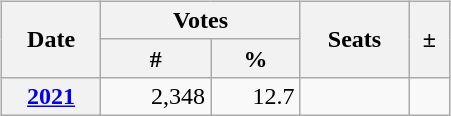<table>
<tr>
<td valign="top"><br><table class="wikitable" width="300px" style="text-align:right">
<tr>
<th rowspan="2">Date</th>
<th colspan="2">Votes</th>
<th rowspan="2">Seats</th>
<th rowspan="2">±</th>
</tr>
<tr>
<th>#</th>
<th>%</th>
</tr>
<tr>
<th><a href='#'>2021</a></th>
<td>2,348</td>
<td>12.7</td>
<td></td>
<td></td>
</tr>
</table>
</td>
</tr>
</table>
